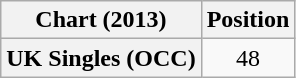<table class="wikitable plainrowheaders" style="text-align:center">
<tr>
<th scope="col">Chart (2013)</th>
<th scope="col">Position</th>
</tr>
<tr>
<th scope="row">UK Singles (OCC)</th>
<td>48</td>
</tr>
</table>
